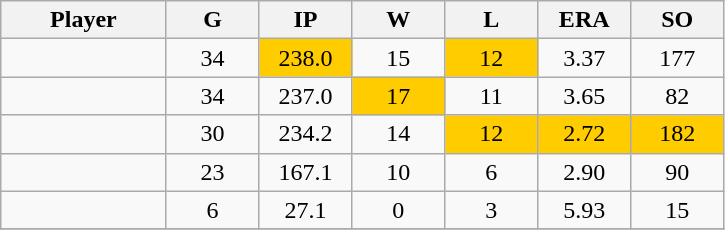<table class="wikitable sortable">
<tr>
<th bgcolor="#DDDDFF" width="16%">Player</th>
<th bgcolor="#DDDDFF" width="9%">G</th>
<th bgcolor="#DDDDFF" width="9%">IP</th>
<th bgcolor="#DDDDFF" width="9%">W</th>
<th bgcolor="#DDDDFF" width="9%">L</th>
<th bgcolor="#DDDDFF" width="9%">ERA</th>
<th bgcolor="#DDDDFF" width="9%">SO</th>
</tr>
<tr align="center">
<td></td>
<td>34</td>
<td bgcolor="#FFCC00">238.0</td>
<td>15</td>
<td bgcolor="#FFCC00">12</td>
<td>3.37</td>
<td>177</td>
</tr>
<tr align="center">
<td></td>
<td>34</td>
<td>237.0</td>
<td bgcolor="#FFCC00">17</td>
<td>11</td>
<td>3.65</td>
<td>82</td>
</tr>
<tr align="center">
<td></td>
<td>30</td>
<td>234.2</td>
<td>14</td>
<td bgcolor="#FFCC00">12</td>
<td bgcolor="#FFCC00">2.72</td>
<td bgcolor="#FFCC00">182</td>
</tr>
<tr align="center">
<td></td>
<td>23</td>
<td>167.1</td>
<td>10</td>
<td>6</td>
<td>2.90</td>
<td>90</td>
</tr>
<tr align="center">
<td></td>
<td>6</td>
<td>27.1</td>
<td>0</td>
<td>3</td>
<td>5.93</td>
<td>15</td>
</tr>
<tr align="center">
</tr>
</table>
